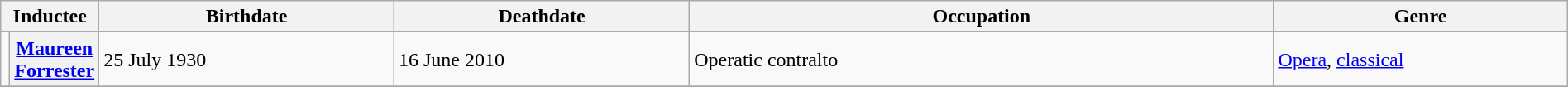<table class="wikitable" width="100%">
<tr>
<th colspan=2>Inductee</th>
<th width="20%">Birthdate</th>
<th width="20%">Deathdate</th>
<th width="40%">Occupation</th>
<th width="40%">Genre</th>
</tr>
<tr>
<td></td>
<th><a href='#'>Maureen Forrester</a></th>
<td>25 July 1930</td>
<td>16 June 2010</td>
<td>Operatic contralto</td>
<td><a href='#'>Opera</a>, <a href='#'>classical</a></td>
</tr>
<tr>
</tr>
</table>
